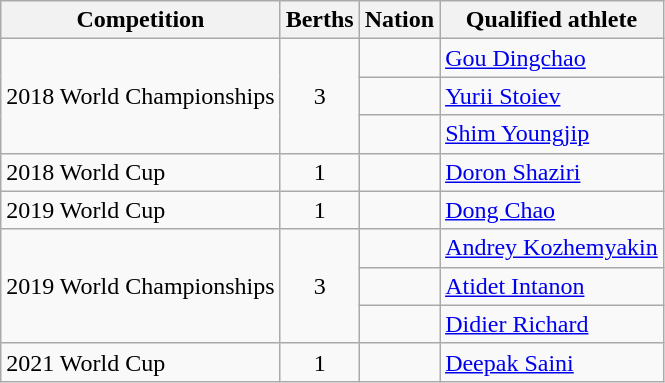<table class="wikitable">
<tr>
<th>Competition</th>
<th>Berths</th>
<th>Nation</th>
<th>Qualified athlete</th>
</tr>
<tr>
<td rowspan=3>2018 World Championships</td>
<td align=center rowspan=3>3</td>
<td></td>
<td><a href='#'>Gou Dingchao</a></td>
</tr>
<tr>
<td></td>
<td><a href='#'>Yurii Stoiev</a></td>
</tr>
<tr>
<td></td>
<td><a href='#'>Shim Youngjip</a></td>
</tr>
<tr>
<td>2018 World Cup</td>
<td align=center>1</td>
<td></td>
<td><a href='#'>Doron Shaziri</a></td>
</tr>
<tr>
<td>2019 World Cup</td>
<td align=center>1</td>
<td></td>
<td><a href='#'>Dong Chao</a></td>
</tr>
<tr>
<td rowspan=3>2019 World Championships</td>
<td align=center rowspan=3>3</td>
<td></td>
<td><a href='#'>Andrey Kozhemyakin</a></td>
</tr>
<tr>
<td></td>
<td><a href='#'>Atidet Intanon</a></td>
</tr>
<tr>
<td></td>
<td><a href='#'>Didier Richard</a></td>
</tr>
<tr>
<td>2021 World Cup</td>
<td align=center>1</td>
<td></td>
<td><a href='#'>Deepak Saini</a></td>
</tr>
</table>
